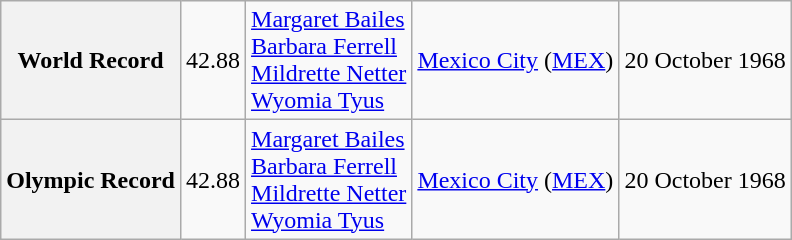<table class="wikitable" style="text-align:left">
<tr>
<th>World Record</th>
<td>42.88</td>
<td> <a href='#'>Margaret Bailes</a><br> <a href='#'>Barbara Ferrell</a><br> <a href='#'>Mildrette Netter</a><br> <a href='#'>Wyomia Tyus</a></td>
<td><a href='#'>Mexico City</a> (<a href='#'>MEX</a>)</td>
<td>20 October 1968</td>
</tr>
<tr>
<th>Olympic Record</th>
<td>42.88</td>
<td> <a href='#'>Margaret Bailes</a><br> <a href='#'>Barbara Ferrell</a><br> <a href='#'>Mildrette Netter</a><br> <a href='#'>Wyomia Tyus</a></td>
<td><a href='#'>Mexico City</a> (<a href='#'>MEX</a>)</td>
<td>20 October 1968</td>
</tr>
</table>
